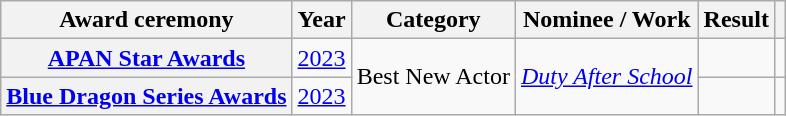<table class="wikitable plainrowheaders sortable">
<tr>
<th scope="col">Award ceremony</th>
<th scope="col">Year</th>
<th scope="col">Category</th>
<th scope="col">Nominee / Work</th>
<th scope="col">Result</th>
<th scope="col" class="unsortable"></th>
</tr>
<tr>
<th scope="row"><a href='#'>APAN Star Awards</a></th>
<td style="text-align:center"><a href='#'>2023</a></td>
<td rowspan="2">Best New Actor</td>
<td rowspan="2"><em><a href='#'>Duty After School</a></em></td>
<td></td>
<td style="text-align:center"></td>
</tr>
<tr>
<th scope="row"><a href='#'>Blue Dragon Series Awards</a></th>
<td style="text-align:center"><a href='#'>2023</a></td>
<td></td>
<td style="text-align:center"></td>
</tr>
</table>
